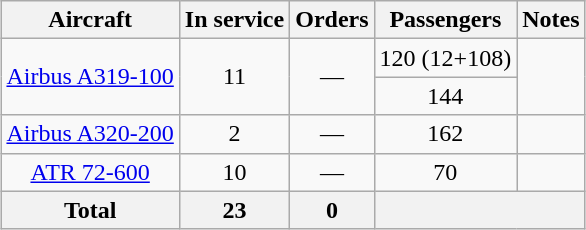<table class="wikitable" style="text-align:center;margin:1em auto;">
<tr>
<th>Aircraft</th>
<th>In service</th>
<th>Orders</th>
<th>Passengers</th>
<th>Notes</th>
</tr>
<tr>
<td rowspan="2"><a href='#'>Airbus A319-100</a></td>
<td rowspan="2">11</td>
<td rowspan="2">—</td>
<td>120 (12+108)</td>
<td rowspan="2"></td>
</tr>
<tr>
<td>144</td>
</tr>
<tr>
<td><a href='#'>Airbus A320-200</a></td>
<td>2</td>
<td>—</td>
<td>162</td>
<td></td>
</tr>
<tr>
<td><a href='#'>ATR 72-600</a></td>
<td>10</td>
<td>—</td>
<td>70</td>
<td></td>
</tr>
<tr>
<th>Total</th>
<th>23</th>
<th>0</th>
<th colspan=2></th>
</tr>
</table>
